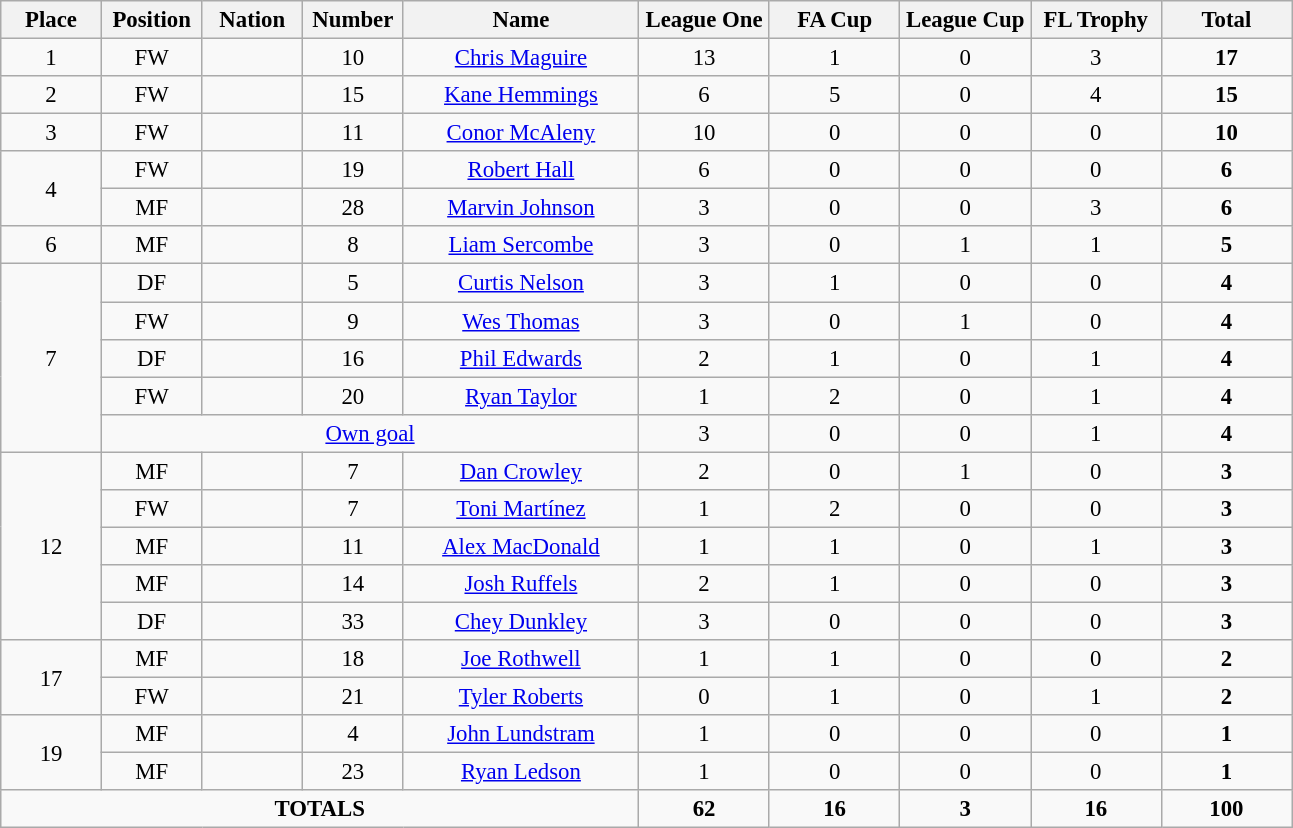<table class="wikitable" style="font-size: 95%; text-align: center;">
<tr>
<th width=60>Place</th>
<th width=60>Position</th>
<th width=60>Nation</th>
<th width=60>Number</th>
<th width=150>Name</th>
<th width=80>League One</th>
<th width=80>FA Cup</th>
<th width=80>League Cup</th>
<th width=80>FL Trophy</th>
<th width=80>Total</th>
</tr>
<tr>
<td>1</td>
<td>FW</td>
<td></td>
<td>10</td>
<td><a href='#'>Chris Maguire</a></td>
<td>13</td>
<td>1</td>
<td>0</td>
<td>3</td>
<td><strong>17</strong></td>
</tr>
<tr>
<td>2</td>
<td>FW</td>
<td></td>
<td>15</td>
<td><a href='#'>Kane Hemmings</a></td>
<td>6</td>
<td>5</td>
<td>0</td>
<td>4</td>
<td><strong>15</strong></td>
</tr>
<tr>
<td>3</td>
<td>FW</td>
<td></td>
<td>11</td>
<td><a href='#'>Conor McAleny</a></td>
<td>10</td>
<td>0</td>
<td>0</td>
<td>0</td>
<td><strong>10</strong></td>
</tr>
<tr>
<td rowspan=2>4</td>
<td>FW</td>
<td></td>
<td>19</td>
<td><a href='#'>Robert Hall</a></td>
<td>6</td>
<td>0</td>
<td>0</td>
<td>0</td>
<td><strong>6</strong></td>
</tr>
<tr>
<td>MF</td>
<td></td>
<td>28</td>
<td><a href='#'>Marvin Johnson</a></td>
<td>3</td>
<td>0</td>
<td>0</td>
<td>3</td>
<td><strong>6</strong></td>
</tr>
<tr>
<td>6</td>
<td>MF</td>
<td></td>
<td>8</td>
<td><a href='#'>Liam Sercombe</a></td>
<td>3</td>
<td>0</td>
<td>1</td>
<td>1</td>
<td><strong>5</strong></td>
</tr>
<tr>
<td rowspan=5>7</td>
<td>DF</td>
<td></td>
<td>5</td>
<td><a href='#'>Curtis Nelson</a></td>
<td>3</td>
<td>1</td>
<td>0</td>
<td>0</td>
<td><strong>4</strong></td>
</tr>
<tr>
<td>FW</td>
<td></td>
<td>9</td>
<td><a href='#'>Wes Thomas</a></td>
<td>3</td>
<td>0</td>
<td>1</td>
<td>0</td>
<td><strong>4</strong></td>
</tr>
<tr>
<td>DF</td>
<td></td>
<td>16</td>
<td><a href='#'>Phil Edwards</a></td>
<td>2</td>
<td>1</td>
<td>0</td>
<td>1</td>
<td><strong>4</strong></td>
</tr>
<tr>
<td>FW</td>
<td></td>
<td>20</td>
<td><a href='#'>Ryan Taylor</a></td>
<td>1</td>
<td>2</td>
<td>0</td>
<td>1</td>
<td><strong>4</strong></td>
</tr>
<tr>
<td colspan=4><a href='#'>Own goal</a></td>
<td>3</td>
<td>0</td>
<td>0</td>
<td>1</td>
<td><strong>4</strong></td>
</tr>
<tr>
<td rowspan=5>12</td>
<td>MF</td>
<td></td>
<td>7</td>
<td><a href='#'>Dan Crowley</a></td>
<td>2</td>
<td>0</td>
<td>1</td>
<td>0</td>
<td><strong>3</strong></td>
</tr>
<tr>
<td>FW</td>
<td></td>
<td>7</td>
<td><a href='#'>Toni Martínez</a></td>
<td>1</td>
<td>2</td>
<td>0</td>
<td>0</td>
<td><strong>3</strong></td>
</tr>
<tr>
<td>MF</td>
<td></td>
<td>11</td>
<td><a href='#'>Alex MacDonald</a></td>
<td>1</td>
<td>1</td>
<td>0</td>
<td>1</td>
<td><strong>3</strong></td>
</tr>
<tr>
<td>MF</td>
<td></td>
<td>14</td>
<td><a href='#'>Josh Ruffels</a></td>
<td>2</td>
<td>1</td>
<td>0</td>
<td>0</td>
<td><strong>3</strong></td>
</tr>
<tr>
<td>DF</td>
<td></td>
<td>33</td>
<td><a href='#'>Chey Dunkley</a></td>
<td>3</td>
<td>0</td>
<td>0</td>
<td>0</td>
<td><strong>3</strong></td>
</tr>
<tr>
<td rowspan=2>17</td>
<td>MF</td>
<td></td>
<td>18</td>
<td><a href='#'>Joe Rothwell</a></td>
<td>1</td>
<td>1</td>
<td>0</td>
<td>0</td>
<td><strong>2</strong></td>
</tr>
<tr>
<td>FW</td>
<td></td>
<td>21</td>
<td><a href='#'>Tyler Roberts</a></td>
<td>0</td>
<td>1</td>
<td>0</td>
<td>1</td>
<td><strong>2</strong></td>
</tr>
<tr>
<td rowspan=2>19</td>
<td>MF</td>
<td></td>
<td>4</td>
<td><a href='#'>John Lundstram</a></td>
<td>1</td>
<td>0</td>
<td>0</td>
<td>0</td>
<td><strong>1</strong></td>
</tr>
<tr>
<td>MF</td>
<td></td>
<td>23</td>
<td><a href='#'>Ryan Ledson</a></td>
<td>1</td>
<td>0</td>
<td>0</td>
<td>0</td>
<td><strong>1</strong></td>
</tr>
<tr>
<td colspan=5><strong>TOTALS</strong></td>
<td><strong>62</strong></td>
<td><strong>16</strong></td>
<td><strong>3</strong></td>
<td><strong>16</strong></td>
<td><strong>100</strong></td>
</tr>
</table>
